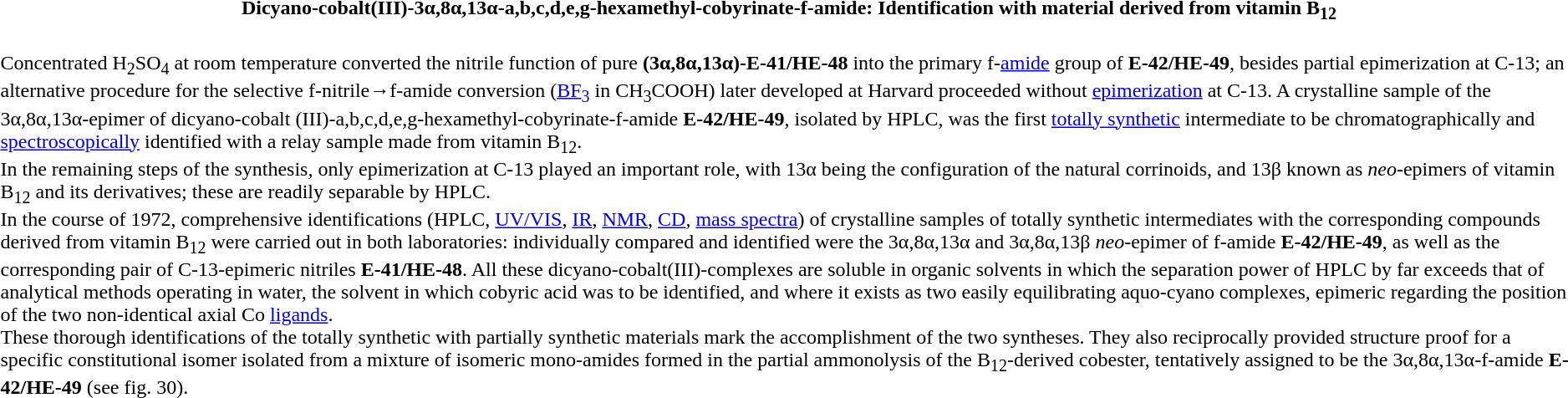<table class="toccolours collapsible collapsed" style="width:100%">
<tr>
<th>Dicyano-cobalt(III)-3α,8α,13α-a,b,c,d,e,g-hexamethyl-cobyrinate-f-amide: Identification with material derived from vitamin B<sub>12</sub></th>
</tr>
<tr>
<td><br>Concentrated H<sub>2</sub>SO<sub>4</sub> at room temperature converted the nitrile function of pure <strong>(3α,8α,13α)-E-41/HE-48</strong> into the primary f-<a href='#'>amide</a> group of <strong>E-42/HE-49</strong>, besides partial epimerization at C-13; an alternative procedure for the selective f-nitrile→f-amide conversion (<a href='#'>BF<sub>3</sub></a> in CH<sub>3</sub>COOH) later developed at Harvard proceeded without <a href='#'>epimerization</a> at C-13. A crystalline sample of the 3α,8α,13α-epimer of dicyano-cobalt (III)-a,b,c,d,e,g-hexamethyl-cobyrinate-f-amide <strong>E-42/HE-49</strong>, isolated by HPLC, was the first <a href='#'>totally synthetic</a> intermediate to be chromatographically and <a href='#'>spectroscopically</a> identified with a relay sample made from vitamin B<sub>12</sub>.<br>In the remaining steps of the synthesis, only epimerization at C-13 played an important role, with 13α being the configuration of the natural corrinoids, and 13β known as <em>neo</em>-epimers of vitamin B<sub>12</sub> and its derivatives; these are readily separable by HPLC.<br>In the course of 1972, comprehensive identifications (HPLC, <a href='#'>UV/VIS</a>, <a href='#'>IR</a>, <a href='#'>NMR</a>, <a href='#'>CD</a>, <a href='#'>mass spectra</a>) of crystalline samples of totally synthetic intermediates with the corresponding compounds derived from vitamin B<sub>12</sub> were carried out in both laboratories: individually compared and identified were the 3α,8α,13α and 3α,8α,13β <em>neo</em>-epimer of f-amide <strong>E-42/HE-49</strong>, as well as the corresponding pair of C-13-epimeric nitriles <strong>E-41/HE-48</strong>. All these dicyano-cobalt(III)-complexes are soluble in organic solvents in which the separation power of HPLC by far exceeds that of analytical methods operating in water, the solvent in which cobyric acid was to be identified, and where it exists as two easily equilibrating aquo-cyano complexes, epimeric regarding the position of the two non-identical axial Co <a href='#'>ligands</a>.<br>These thorough identifications of the totally synthetic with partially synthetic materials mark the accomplishment of the two syntheses. They also reciprocally provided structure proof for a specific constitutional isomer isolated from a mixture of isomeric mono-amides formed in the partial ammonolysis of the B<sub>12</sub>-derived cobester, tentatively assigned to be the 3α,8α,13α-f-amide <strong>E-42/HE-49</strong> (see fig. 30).<br></td>
</tr>
</table>
